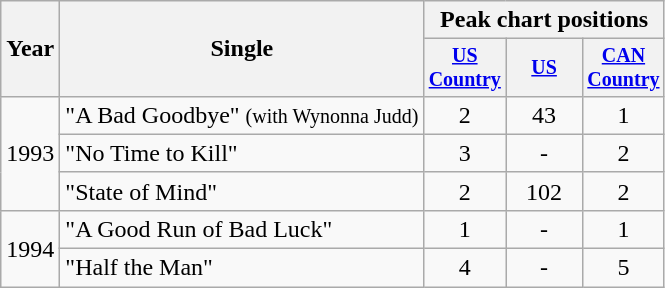<table class="wikitable" style="text-align:center;">
<tr>
<th rowspan="2">Year</th>
<th rowspan="2">Single</th>
<th colspan="3">Peak chart positions</th>
</tr>
<tr style="font-size:smaller;">
<th width="45"><a href='#'>US Country</a></th>
<th width="45"><a href='#'>US</a></th>
<th width="45"><a href='#'>CAN Country</a></th>
</tr>
<tr>
<td rowspan="3">1993</td>
<td align="left">"A Bad Goodbye" <small>(with Wynonna Judd)</small></td>
<td>2</td>
<td>43</td>
<td>1</td>
</tr>
<tr>
<td align="left">"No Time to Kill"</td>
<td>3</td>
<td>-</td>
<td>2</td>
</tr>
<tr>
<td align="left">"State of Mind"</td>
<td>2</td>
<td>102</td>
<td>2</td>
</tr>
<tr>
<td rowspan="2">1994</td>
<td align="left">"A Good Run of Bad Luck"</td>
<td>1</td>
<td>-</td>
<td>1</td>
</tr>
<tr>
<td align="left">"Half the Man"</td>
<td>4</td>
<td>-</td>
<td>5</td>
</tr>
</table>
